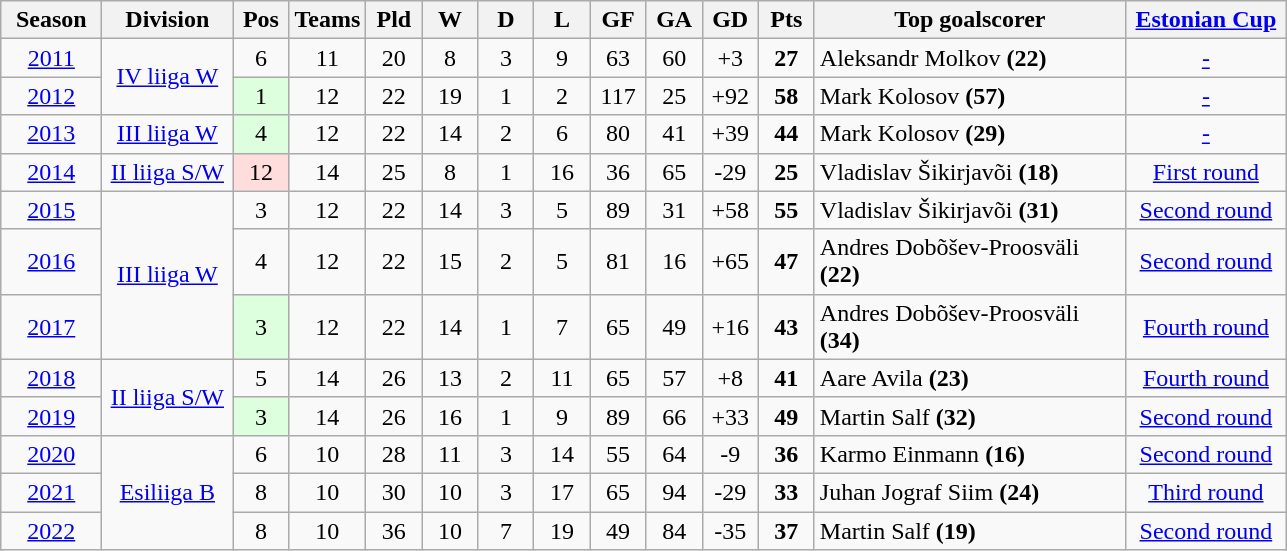<table class="wikitable">
<tr>
<th width=60px>Season</th>
<th width=80px>Division</th>
<th width=30px>Pos</th>
<th width=30px>Teams</th>
<th width=30px>Pld</th>
<th width=30px>W</th>
<th width=30px>D</th>
<th width=30px>L</th>
<th width=30px>GF</th>
<th width=30px>GA</th>
<th width=30px>GD</th>
<th width=30px>Pts</th>
<th width=200px>Top goalscorer</th>
<th width=100px><a href='#'>Estonian Cup</a></th>
</tr>
<tr align=center>
<td><a href='#'>2011</a></td>
<td rowspan=2><a href='#'>IV liiga W</a></td>
<td>6</td>
<td>11</td>
<td>20</td>
<td>8</td>
<td>3</td>
<td>9</td>
<td>63</td>
<td>60</td>
<td>+3</td>
<td><strong>27</strong></td>
<td align=left>Aleksandr Molkov <strong>(22)</strong></td>
<td><a href='#'>-</a></td>
</tr>
<tr align=center>
<td><a href='#'>2012</a></td>
<td style="background:#DDFFDD;">1</td>
<td>12</td>
<td>22</td>
<td>19</td>
<td>1</td>
<td>2</td>
<td>117</td>
<td>25</td>
<td>+92</td>
<td><strong>58</strong></td>
<td align=left>Mark Kolosov <strong>(57)</strong></td>
<td><a href='#'>-</a></td>
</tr>
<tr align=center>
<td><a href='#'>2013</a></td>
<td><a href='#'>III liiga W</a></td>
<td style="background:#DDFFDD;">4</td>
<td>12</td>
<td>22</td>
<td>14</td>
<td>2</td>
<td>6</td>
<td>80</td>
<td>41</td>
<td>+39</td>
<td><strong>44</strong></td>
<td align=left>Mark Kolosov <strong>(29)</strong></td>
<td><a href='#'>-</a></td>
</tr>
<tr align=center>
<td><a href='#'>2014</a></td>
<td><a href='#'>II liiga S/W</a></td>
<td style="background:#FFDDDD;">12</td>
<td>14</td>
<td>25</td>
<td>8</td>
<td>1</td>
<td>16</td>
<td>36</td>
<td>65</td>
<td>-29</td>
<td><strong>25</strong></td>
<td align=left>Vladislav Šikirjavõi <strong>(18)</strong></td>
<td><a href='#'>First round</a></td>
</tr>
<tr align=center>
<td><a href='#'>2015</a></td>
<td rowspan=3><a href='#'>III liiga W</a></td>
<td>3</td>
<td>12</td>
<td>22</td>
<td>14</td>
<td>3</td>
<td>5</td>
<td>89</td>
<td>31</td>
<td>+58</td>
<td><strong>55</strong></td>
<td align=left>Vladislav Šikirjavõi <strong>(31)</strong></td>
<td><a href='#'>Second round</a></td>
</tr>
<tr align=center>
<td><a href='#'>2016</a></td>
<td>4</td>
<td>12</td>
<td>22</td>
<td>15</td>
<td>2</td>
<td>5</td>
<td>81</td>
<td>16</td>
<td>+65</td>
<td><strong>47</strong></td>
<td align=left>Andres Dobõšev-Proosväli <strong>(22)</strong></td>
<td><a href='#'>Second round</a></td>
</tr>
<tr align=center>
<td><a href='#'>2017</a></td>
<td style="background:#DDFFDD;">3</td>
<td>12</td>
<td>22</td>
<td>14</td>
<td>1</td>
<td>7</td>
<td>65</td>
<td>49</td>
<td>+16</td>
<td><strong>43</strong></td>
<td align=left>Andres Dobõšev-Proosväli <strong>(34)</strong></td>
<td><a href='#'>Fourth round</a></td>
</tr>
<tr align=center>
<td><a href='#'>2018</a></td>
<td rowspan=2><a href='#'>II liiga S/W</a></td>
<td>5</td>
<td>14</td>
<td>26</td>
<td>13</td>
<td>2</td>
<td>11</td>
<td>65</td>
<td>57</td>
<td>+8</td>
<td><strong>41</strong></td>
<td align=left>Aare Avila <strong>(23)</strong></td>
<td><a href='#'>Fourth round</a></td>
</tr>
<tr align=center>
<td><a href='#'>2019</a></td>
<td style="background:#DDFFDD;">3</td>
<td>14</td>
<td>26</td>
<td>16</td>
<td>1</td>
<td>9</td>
<td>89</td>
<td>66</td>
<td>+33</td>
<td><strong>49</strong></td>
<td align=left>Martin Salf <strong>(32)</strong></td>
<td><a href='#'>Second round</a></td>
</tr>
<tr align=center>
<td><a href='#'>2020</a></td>
<td rowspan=4><a href='#'>Esiliiga B</a></td>
<td>6</td>
<td>10</td>
<td>28</td>
<td>11</td>
<td>3</td>
<td>14</td>
<td>55</td>
<td>64</td>
<td>-9</td>
<td><strong>36</strong></td>
<td align=left>Karmo Einmann <strong>(16)</strong></td>
<td><a href='#'>Second round</a></td>
</tr>
<tr align=center>
<td><a href='#'>2021</a></td>
<td>8</td>
<td>10</td>
<td>30</td>
<td>10</td>
<td>3</td>
<td>17</td>
<td>65</td>
<td>94</td>
<td>-29</td>
<td><strong>33</strong></td>
<td align=left>Juhan Jograf Siim <strong>(24)</strong></td>
<td><a href='#'>Third round</a></td>
</tr>
<tr align=center>
<td><a href='#'>2022</a></td>
<td>8</td>
<td>10</td>
<td>36</td>
<td>10</td>
<td>7</td>
<td>19</td>
<td>49</td>
<td>84</td>
<td>-35</td>
<td><strong>37</strong></td>
<td align=left>Martin Salf <strong>(19)</strong></td>
<td><a href='#'>Second round</a></td>
</tr>
</table>
